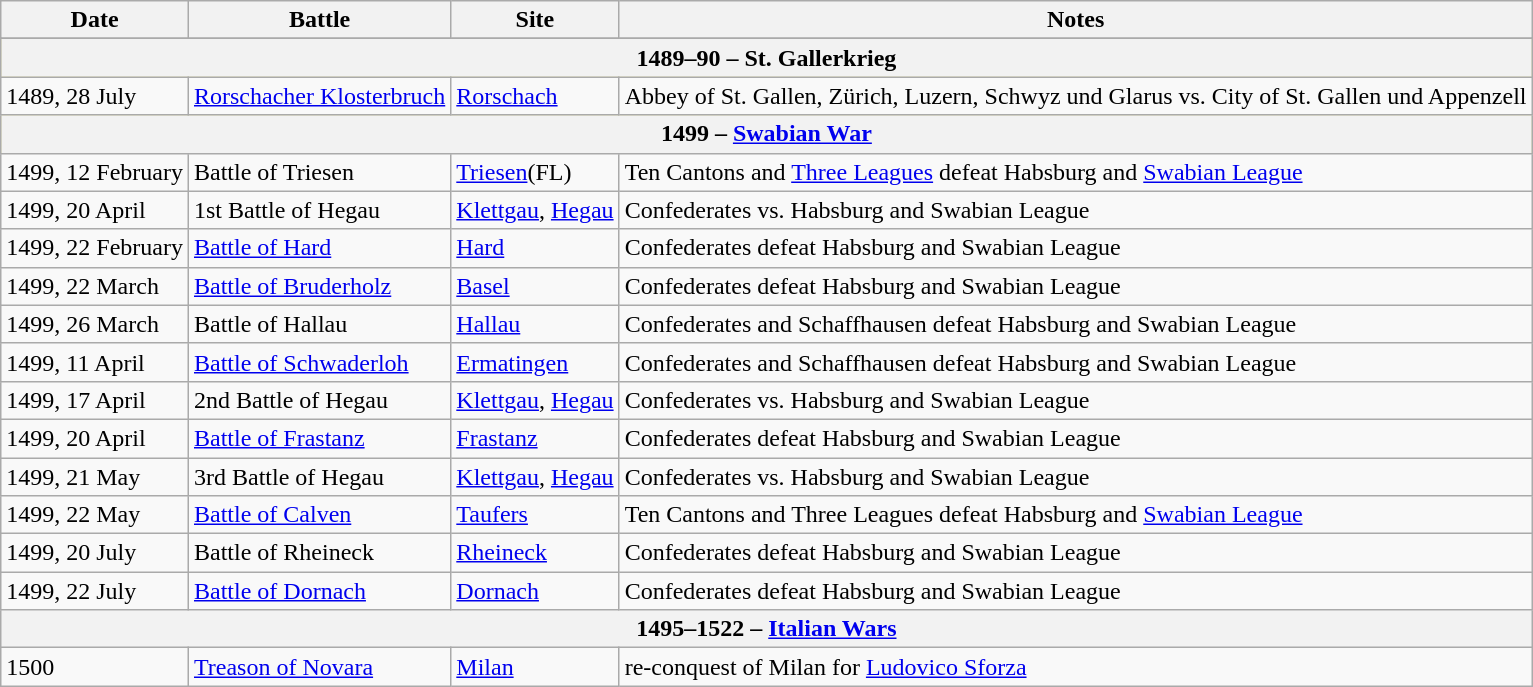<table class="wikitable">
<tr>
<th>Date</th>
<th>Battle</th>
<th>Site</th>
<th>Notes</th>
</tr>
<tr>
</tr>
<tr valign="top" style="background:#FFF68F;">
<th bgcolor="#FFD39B" colspan="4" align="left">1489–90 – St. Gallerkrieg</th>
</tr>
<tr valign="top">
<td>1489, 28 July</td>
<td><a href='#'>Rorschacher Klosterbruch</a></td>
<td><a href='#'>Rorschach</a></td>
<td>Abbey of St. Gallen, Zürich, Luzern, Schwyz und Glarus vs. City of St. Gallen und Appenzell</td>
</tr>
<tr valign="top" style="background:#FFF68F;">
<th bgcolor="#FFD39B" colspan="4" align="left">1499 – <a href='#'>Swabian War</a></th>
</tr>
<tr valign="top">
<td>1499, 12 February</td>
<td>Battle of Triesen</td>
<td><a href='#'>Triesen</a>(FL)</td>
<td>Ten Cantons and <a href='#'>Three Leagues</a> defeat Habsburg and <a href='#'>Swabian League</a></td>
</tr>
<tr valign="top">
<td>1499, 20 April</td>
<td>1st Battle of Hegau</td>
<td><a href='#'>Klettgau</a>, <a href='#'>Hegau</a></td>
<td>Confederates vs.  Habsburg and Swabian League</td>
</tr>
<tr valign="top">
<td>1499, 22 February</td>
<td><a href='#'>Battle of Hard</a></td>
<td><a href='#'>Hard</a></td>
<td>Confederates defeat Habsburg and Swabian League</td>
</tr>
<tr valign="top">
<td>1499, 22 March</td>
<td><a href='#'>Battle of Bruderholz</a></td>
<td><a href='#'>Basel</a></td>
<td>Confederates defeat Habsburg and Swabian League</td>
</tr>
<tr valign="top">
<td>1499, 26 March</td>
<td>Battle of Hallau</td>
<td><a href='#'>Hallau</a></td>
<td>Confederates and Schaffhausen defeat Habsburg and Swabian League</td>
</tr>
<tr valign="top">
<td>1499, 11 April</td>
<td><a href='#'>Battle of Schwaderloh</a></td>
<td><a href='#'>Ermatingen</a></td>
<td>Confederates and Schaffhausen defeat Habsburg and Swabian League</td>
</tr>
<tr valign="top">
<td>1499, 17 April</td>
<td>2nd Battle of Hegau</td>
<td><a href='#'>Klettgau</a>, <a href='#'>Hegau</a></td>
<td>Confederates vs.  Habsburg and Swabian League</td>
</tr>
<tr valign="top">
<td>1499, 20 April</td>
<td><a href='#'>Battle of Frastanz</a></td>
<td><a href='#'>Frastanz</a></td>
<td>Confederates defeat Habsburg and Swabian League</td>
</tr>
<tr valign="top">
<td>1499, 21 May</td>
<td>3rd Battle of Hegau</td>
<td><a href='#'>Klettgau</a>, <a href='#'>Hegau</a></td>
<td>Confederates vs.  Habsburg and Swabian League</td>
</tr>
<tr valign="top">
<td>1499, 22 May</td>
<td><a href='#'>Battle of Calven</a></td>
<td><a href='#'>Taufers</a></td>
<td>Ten Cantons and Three Leagues defeat Habsburg and <a href='#'>Swabian League</a></td>
</tr>
<tr valign="top">
<td>1499, 20 July</td>
<td>Battle of Rheineck</td>
<td><a href='#'>Rheineck</a></td>
<td>Confederates defeat Habsburg and Swabian League</td>
</tr>
<tr valign="top">
<td>1499, 22 July</td>
<td><a href='#'>Battle of Dornach</a></td>
<td><a href='#'>Dornach</a></td>
<td>Confederates defeat Habsburg and Swabian League</td>
</tr>
<tr>
<th bgcolor="#FFD39B" colspan="4" align="left">1495–1522 – <a href='#'>Italian Wars</a></th>
</tr>
<tr valign="top">
<td>1500</td>
<td><a href='#'>Treason of Novara</a></td>
<td><a href='#'>Milan</a></td>
<td>re-conquest of Milan for <a href='#'>Ludovico Sforza</a></td>
</tr>
</table>
